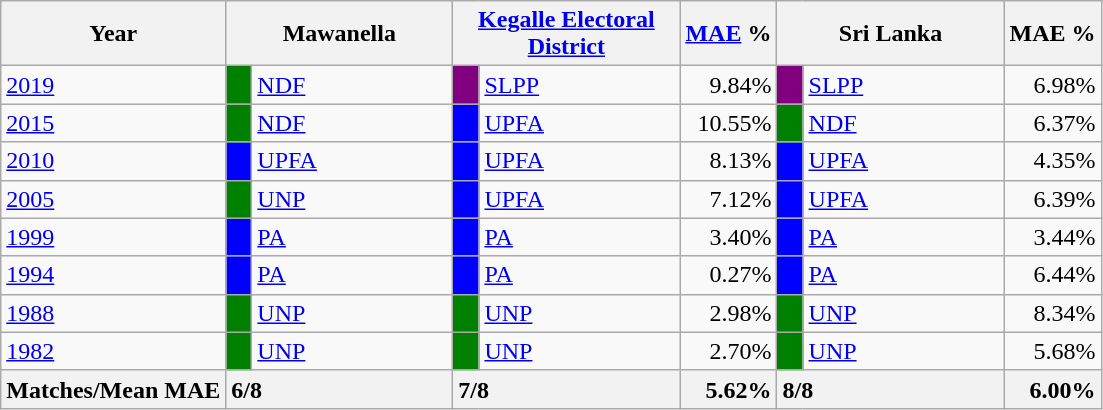<table class="wikitable">
<tr>
<th>Year</th>
<th colspan="2" width="144px">Mawanella</th>
<th colspan="2" width="144px"><a href='#'>Kegalle Electoral District</a></th>
<th><a href='#'>MAE</a> %</th>
<th colspan="2" width="144px">Sri Lanka</th>
<th>MAE %</th>
</tr>
<tr>
<td><a href='#'>2019</a></td>
<td style="background-color:green;" width="10px"></td>
<td style="text-align:left;"><a href='#'>NDF</a></td>
<td style="background-color:purple;" width="10px"></td>
<td style="text-align:left;"><a href='#'>SLPP</a></td>
<td style="text-align:right;">9.84%</td>
<td style="background-color:purple;" width="10px"></td>
<td style="text-align:left;"><a href='#'>SLPP</a></td>
<td style="text-align:right;">6.98%</td>
</tr>
<tr>
<td><a href='#'>2015</a></td>
<td style="background-color:green;" width="10px"></td>
<td style="text-align:left;"><a href='#'>NDF</a></td>
<td style="background-color:blue;" width="10px"></td>
<td style="text-align:left;"><a href='#'>UPFA</a></td>
<td style="text-align:right;">10.55%</td>
<td style="background-color:green;" width="10px"></td>
<td style="text-align:left;"><a href='#'>NDF</a></td>
<td style="text-align:right;">6.37%</td>
</tr>
<tr>
<td><a href='#'>2010</a></td>
<td style="background-color:blue;" width="10px"></td>
<td style="text-align:left;"><a href='#'>UPFA</a></td>
<td style="background-color:blue;" width="10px"></td>
<td style="text-align:left;"><a href='#'>UPFA</a></td>
<td style="text-align:right;">8.13%</td>
<td style="background-color:blue;" width="10px"></td>
<td style="text-align:left;"><a href='#'>UPFA</a></td>
<td style="text-align:right;">4.35%</td>
</tr>
<tr>
<td><a href='#'>2005</a></td>
<td style="background-color:green;" width="10px"></td>
<td style="text-align:left;"><a href='#'>UNP</a></td>
<td style="background-color:blue;" width="10px"></td>
<td style="text-align:left;"><a href='#'>UPFA</a></td>
<td style="text-align:right;">7.12%</td>
<td style="background-color:blue;" width="10px"></td>
<td style="text-align:left;"><a href='#'>UPFA</a></td>
<td style="text-align:right;">6.39%</td>
</tr>
<tr>
<td><a href='#'>1999</a></td>
<td style="background-color:blue;" width="10px"></td>
<td style="text-align:left;"><a href='#'>PA</a></td>
<td style="background-color:blue;" width="10px"></td>
<td style="text-align:left;"><a href='#'>PA</a></td>
<td style="text-align:right;">3.40%</td>
<td style="background-color:blue;" width="10px"></td>
<td style="text-align:left;"><a href='#'>PA</a></td>
<td style="text-align:right;">3.44%</td>
</tr>
<tr>
<td><a href='#'>1994</a></td>
<td style="background-color:blue;" width="10px"></td>
<td style="text-align:left;"><a href='#'>PA</a></td>
<td style="background-color:blue;" width="10px"></td>
<td style="text-align:left;"><a href='#'>PA</a></td>
<td style="text-align:right;">0.27%</td>
<td style="background-color:blue;" width="10px"></td>
<td style="text-align:left;"><a href='#'>PA</a></td>
<td style="text-align:right;">6.44%</td>
</tr>
<tr>
<td><a href='#'>1988</a></td>
<td style="background-color:green;" width="10px"></td>
<td style="text-align:left;"><a href='#'>UNP</a></td>
<td style="background-color:green;" width="10px"></td>
<td style="text-align:left;"><a href='#'>UNP</a></td>
<td style="text-align:right;">2.98%</td>
<td style="background-color:green;" width="10px"></td>
<td style="text-align:left;"><a href='#'>UNP</a></td>
<td style="text-align:right;">8.34%</td>
</tr>
<tr>
<td><a href='#'>1982</a></td>
<td style="background-color:green;" width="10px"></td>
<td style="text-align:left;"><a href='#'>UNP</a></td>
<td style="background-color:green;" width="10px"></td>
<td style="text-align:left;"><a href='#'>UNP</a></td>
<td style="text-align:right;">2.70%</td>
<td style="background-color:green;" width="10px"></td>
<td style="text-align:left;"><a href='#'>UNP</a></td>
<td style="text-align:right;">5.68%</td>
</tr>
<tr>
<th>Matches/Mean MAE</th>
<th style="text-align:left;"colspan="2" width="144px">6/8</th>
<th style="text-align:left;"colspan="2" width="144px">7/8</th>
<th style="text-align:right;">5.62%</th>
<th style="text-align:left;"colspan="2" width="144px">8/8</th>
<th style="text-align:right;">6.00%</th>
</tr>
</table>
